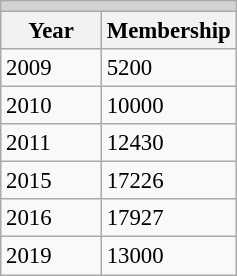<table class="wikitable" style="font-size:95%">
<tr>
<th colspan="3" style="background-color: lightgrey;"></th>
</tr>
<tr>
<th width=60>Year</th>
<th width=30>Membership</th>
</tr>
<tr>
<td>2009</td>
<td>5200</td>
</tr>
<tr>
<td>2010</td>
<td>10000</td>
</tr>
<tr>
<td>2011</td>
<td>12430</td>
</tr>
<tr>
<td>2015</td>
<td>17226</td>
</tr>
<tr>
<td>2016</td>
<td>17927</td>
</tr>
<tr>
<td>2019</td>
<td>13000</td>
</tr>
</table>
